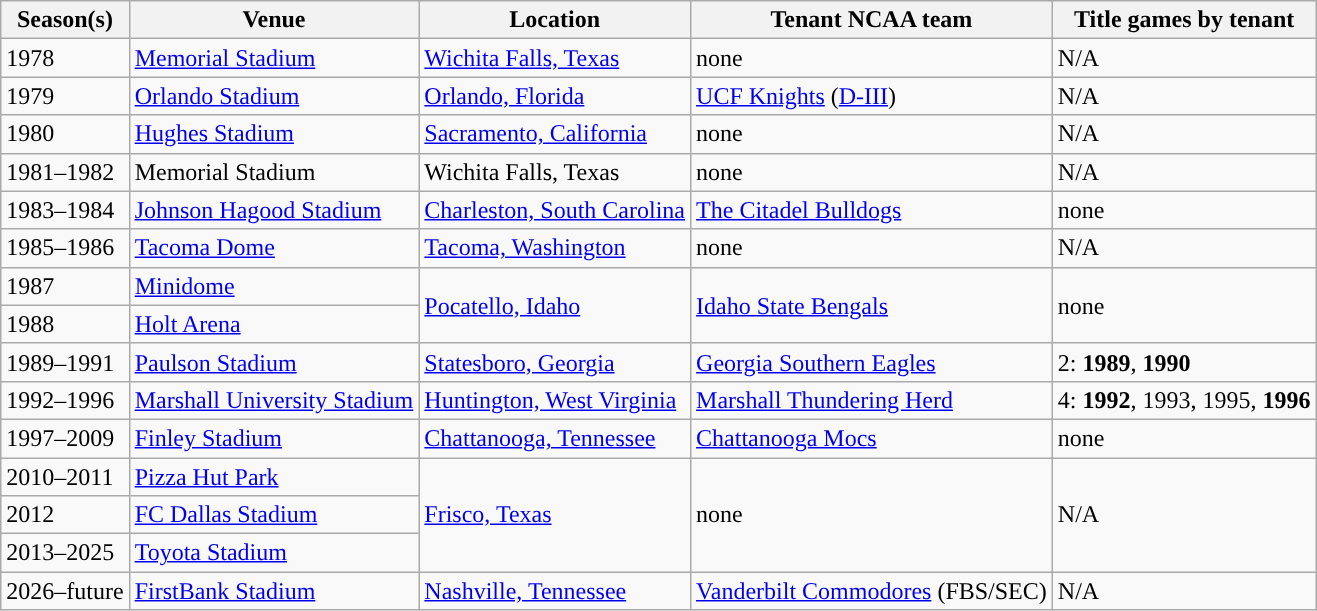<table class="wikitable" style="text-align:left; font-size: %;">
<tr>
<th width=px>Season(s)</th>
<th width=px>Venue</th>
<th width=px>Location</th>
<th width=px>Tenant NCAA team</th>
<th width=px>Title games by tenant</th>
</tr>
<tr>
<td>1978</td>
<td><a href='#'>Memorial Stadium</a></td>
<td><a href='#'>Wichita Falls, Texas</a></td>
<td>none</td>
<td>N/A</td>
</tr>
<tr>
<td>1979</td>
<td><a href='#'>Orlando Stadium</a></td>
<td><a href='#'>Orlando, Florida</a></td>
<td><a href='#'>UCF Knights</a> (<a href='#'>D-III</a>)</td>
<td>N/A</td>
</tr>
<tr>
<td>1980</td>
<td><a href='#'>Hughes Stadium</a></td>
<td><a href='#'>Sacramento, California</a></td>
<td>none</td>
<td>N/A</td>
</tr>
<tr>
<td>1981–1982</td>
<td>Memorial Stadium</td>
<td>Wichita Falls, Texas</td>
<td>none</td>
<td>N/A</td>
</tr>
<tr>
<td>1983–1984</td>
<td><a href='#'>Johnson Hagood Stadium</a></td>
<td><a href='#'>Charleston, South Carolina</a></td>
<td><a href='#'>The Citadel Bulldogs</a></td>
<td>none</td>
</tr>
<tr>
<td>1985–1986</td>
<td><a href='#'>Tacoma Dome</a></td>
<td><a href='#'>Tacoma, Washington</a></td>
<td>none</td>
<td>N/A</td>
</tr>
<tr>
<td>1987</td>
<td><a href='#'>Minidome</a></td>
<td rowspan=2><a href='#'>Pocatello, Idaho</a></td>
<td rowspan=2><a href='#'>Idaho State Bengals</a></td>
<td rowspan=2>none</td>
</tr>
<tr>
<td>1988</td>
<td><a href='#'>Holt Arena</a></td>
</tr>
<tr>
<td>1989–1991</td>
<td><a href='#'>Paulson Stadium</a></td>
<td><a href='#'>Statesboro, Georgia</a></td>
<td><a href='#'>Georgia Southern Eagles</a></td>
<td>2: <strong>1989</strong>, <strong>1990</strong></td>
</tr>
<tr>
<td>1992–1996</td>
<td><a href='#'>Marshall University Stadium</a></td>
<td><a href='#'>Huntington, West Virginia</a></td>
<td><a href='#'>Marshall Thundering Herd</a></td>
<td>4: <strong>1992</strong>, 1993, 1995, <strong>1996</strong></td>
</tr>
<tr>
<td>1997–2009</td>
<td><a href='#'>Finley Stadium</a></td>
<td><a href='#'>Chattanooga, Tennessee</a></td>
<td><a href='#'>Chattanooga Mocs</a></td>
<td>none</td>
</tr>
<tr>
<td>2010–2011</td>
<td><a href='#'>Pizza Hut Park</a></td>
<td rowspan=3><a href='#'>Frisco, Texas</a></td>
<td rowspan=3>none</td>
<td rowspan=3>N/A</td>
</tr>
<tr>
<td>2012</td>
<td><a href='#'>FC Dallas Stadium</a></td>
</tr>
<tr>
<td>2013–2025</td>
<td><a href='#'>Toyota Stadium</a></td>
</tr>
<tr>
<td>2026–future</td>
<td><a href='#'>FirstBank Stadium</a></td>
<td><a href='#'>Nashville, Tennessee</a></td>
<td><a href='#'>Vanderbilt Commodores</a> (FBS/SEC)</td>
<td>N/A</td>
</tr>
</table>
